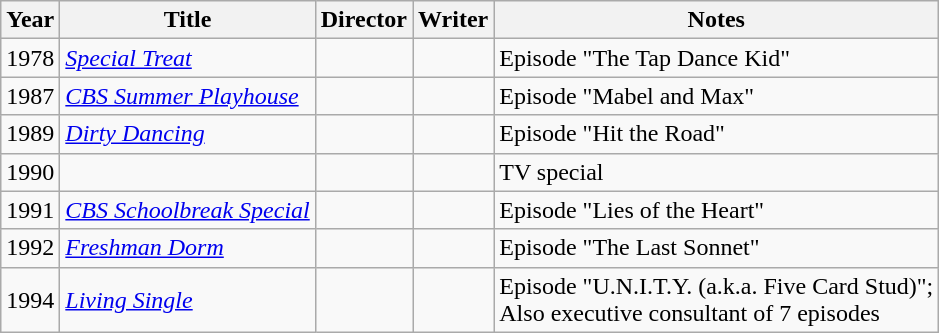<table class="wikitable">
<tr>
<th>Year</th>
<th>Title</th>
<th>Director</th>
<th>Writer</th>
<th>Notes</th>
</tr>
<tr>
<td>1978</td>
<td><em><a href='#'>Special Treat</a></em></td>
<td></td>
<td></td>
<td>Episode "The Tap Dance Kid"</td>
</tr>
<tr>
<td>1987</td>
<td><em><a href='#'>CBS Summer Playhouse</a></em></td>
<td></td>
<td></td>
<td>Episode "Mabel and Max"</td>
</tr>
<tr>
<td>1989</td>
<td><em><a href='#'>Dirty Dancing</a></em></td>
<td></td>
<td></td>
<td>Episode "Hit the Road"</td>
</tr>
<tr>
<td>1990</td>
<td><em></em></td>
<td></td>
<td></td>
<td>TV special</td>
</tr>
<tr>
<td>1991</td>
<td><em><a href='#'>CBS Schoolbreak Special</a></em></td>
<td></td>
<td></td>
<td>Episode "Lies of the Heart"</td>
</tr>
<tr>
<td>1992</td>
<td><em><a href='#'>Freshman Dorm</a></em></td>
<td></td>
<td></td>
<td>Episode "The Last Sonnet"</td>
</tr>
<tr>
<td>1994</td>
<td><em><a href='#'>Living Single</a></em></td>
<td></td>
<td></td>
<td>Episode "U.N.I.T.Y. (a.k.a. Five Card Stud)";<br>Also executive consultant of 7 episodes</td>
</tr>
</table>
